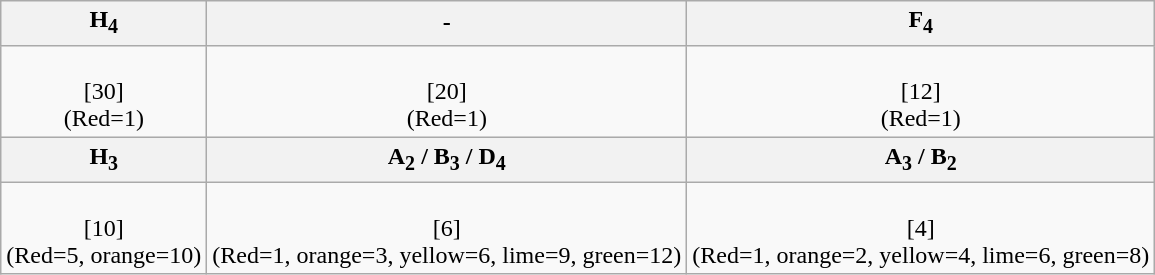<table class="wikitable">
<tr align=center>
<th>H<sub>4</sub></th>
<th>-</th>
<th>F<sub>4</sub></th>
</tr>
<tr align=center>
<td><br>[30]<br>(Red=1)</td>
<td><br>[20]<br>(Red=1)</td>
<td><br>[12]<br>(Red=1)</td>
</tr>
<tr align=center>
<th>H<sub>3</sub></th>
<th>A<sub>2</sub> / B<sub>3</sub> / D<sub>4</sub></th>
<th>A<sub>3</sub> / B<sub>2</sub></th>
</tr>
<tr align=center>
<td><br>[10]<br>(Red=5, orange=10)</td>
<td><br>[6]<br>(Red=1, orange=3, yellow=6, lime=9, green=12)</td>
<td><br>[4]<br>(Red=1, orange=2, yellow=4, lime=6, green=8)</td>
</tr>
</table>
